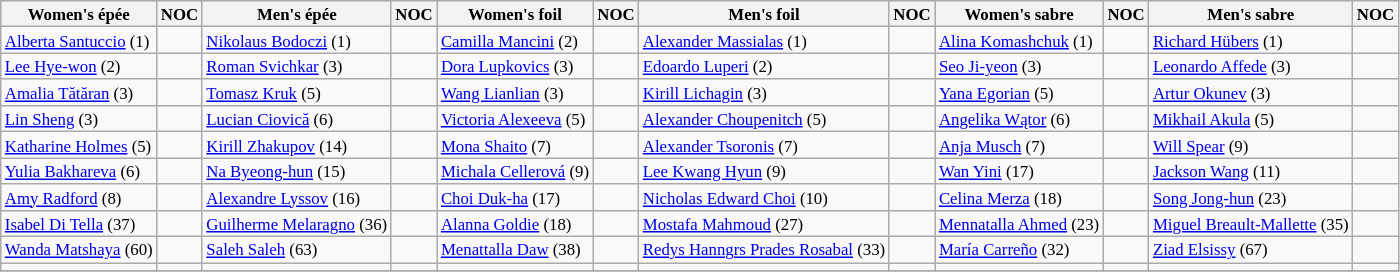<table class=wikitable style="font-size: 70%;">
<tr>
<th>Women's épée</th>
<th>NOC</th>
<th>Men's épée</th>
<th>NOC</th>
<th>Women's foil</th>
<th>NOC</th>
<th>Men's foil</th>
<th>NOC</th>
<th>Women's sabre</th>
<th>NOC</th>
<th>Men's sabre</th>
<th>NOC</th>
</tr>
<tr>
<td><a href='#'>Alberta Santuccio</a> (1)</td>
<td></td>
<td><a href='#'>Nikolaus Bodoczi</a> (1)</td>
<td></td>
<td><a href='#'>Camilla Mancini</a> (2)</td>
<td></td>
<td><a href='#'>Alexander Massialas</a> (1)</td>
<td></td>
<td><a href='#'>Alina Komashchuk</a> (1)</td>
<td></td>
<td><a href='#'>Richard Hübers</a> (1)</td>
<td></td>
</tr>
<tr>
<td><a href='#'>Lee Hye-won</a> (2)</td>
<td></td>
<td><a href='#'>Roman Svichkar</a> (3)</td>
<td></td>
<td><a href='#'>Dora Lupkovics</a> (3)</td>
<td></td>
<td><a href='#'>Edoardo Luperi</a> (2)</td>
<td></td>
<td><a href='#'>Seo Ji-yeon</a> (3)</td>
<td></td>
<td><a href='#'>Leonardo Affede</a> (3)</td>
<td></td>
</tr>
<tr>
<td><a href='#'>Amalia Tătăran</a> (3)</td>
<td></td>
<td><a href='#'>Tomasz Kruk</a> (5)</td>
<td></td>
<td><a href='#'>Wang Lianlian</a> (3)</td>
<td></td>
<td><a href='#'>Kirill Lichagin</a> (3)</td>
<td></td>
<td><a href='#'>Yana Egorian</a> (5)</td>
<td></td>
<td><a href='#'>Artur Okunev</a> (3)</td>
<td></td>
</tr>
<tr>
<td><a href='#'>Lin Sheng</a> (3)</td>
<td></td>
<td><a href='#'>Lucian Ciovică</a> (6)</td>
<td></td>
<td><a href='#'>Victoria Alexeeva</a> (5)</td>
<td></td>
<td><a href='#'>Alexander Choupenitch</a> (5)</td>
<td></td>
<td><a href='#'>Angelika Wątor</a> (6)</td>
<td></td>
<td><a href='#'>Mikhail Akula</a> (5)</td>
<td></td>
</tr>
<tr>
<td><a href='#'>Katharine Holmes</a> (5)</td>
<td></td>
<td><a href='#'>Kirill Zhakupov</a> (14)</td>
<td></td>
<td><a href='#'>Mona Shaito</a> (7)</td>
<td></td>
<td><a href='#'>Alexander Tsoronis</a> (7)</td>
<td></td>
<td><a href='#'>Anja Musch</a> (7)</td>
<td></td>
<td><a href='#'>Will Spear</a> (9)</td>
<td></td>
</tr>
<tr>
<td><a href='#'>Yulia Bakhareva</a> (6)</td>
<td></td>
<td><a href='#'>Na Byeong-hun</a> (15)</td>
<td></td>
<td><a href='#'>Michala Cellerová</a> (9)</td>
<td></td>
<td><a href='#'>Lee Kwang Hyun</a> (9)</td>
<td></td>
<td><a href='#'>Wan Yini</a> (17)</td>
<td></td>
<td><a href='#'>Jackson Wang</a> (11)</td>
<td></td>
</tr>
<tr>
<td><a href='#'>Amy Radford</a> (8)</td>
<td></td>
<td><a href='#'>Alexandre Lyssov</a> (16)</td>
<td></td>
<td><a href='#'>Choi Duk-ha</a> (17)</td>
<td></td>
<td><a href='#'>Nicholas Edward Choi</a> (10)</td>
<td></td>
<td><a href='#'>Celina Merza</a> (18)</td>
<td></td>
<td><a href='#'>Song Jong-hun</a> (23)</td>
<td></td>
</tr>
<tr>
<td><a href='#'>Isabel Di Tella</a> (37)</td>
<td></td>
<td><a href='#'>Guilherme Melaragno</a> (36)</td>
<td></td>
<td><a href='#'>Alanna Goldie</a> (18)</td>
<td></td>
<td><a href='#'>Mostafa Mahmoud</a> (27)</td>
<td></td>
<td><a href='#'>Mennatalla Ahmed</a> (23)</td>
<td></td>
<td><a href='#'>Miguel Breault-Mallette</a> (35)</td>
<td></td>
</tr>
<tr>
<td><a href='#'>Wanda Matshaya</a> (60)</td>
<td></td>
<td><a href='#'>Saleh Saleh</a> (63)</td>
<td></td>
<td><a href='#'>Menattalla Daw</a> (38)</td>
<td></td>
<td><a href='#'>Redys Hanngrs Prades Rosabal</a> (33)</td>
<td></td>
<td><a href='#'>María Carreño</a> (32)</td>
<td></td>
<td><a href='#'>Ziad Elsissy</a> (67)</td>
<td></td>
</tr>
<tr>
<td></td>
<td></td>
<td></td>
<td></td>
<td></td>
<td></td>
<td></td>
<td></td>
<td></td>
<td></td>
<td></td>
<td></td>
</tr>
<tr>
</tr>
</table>
